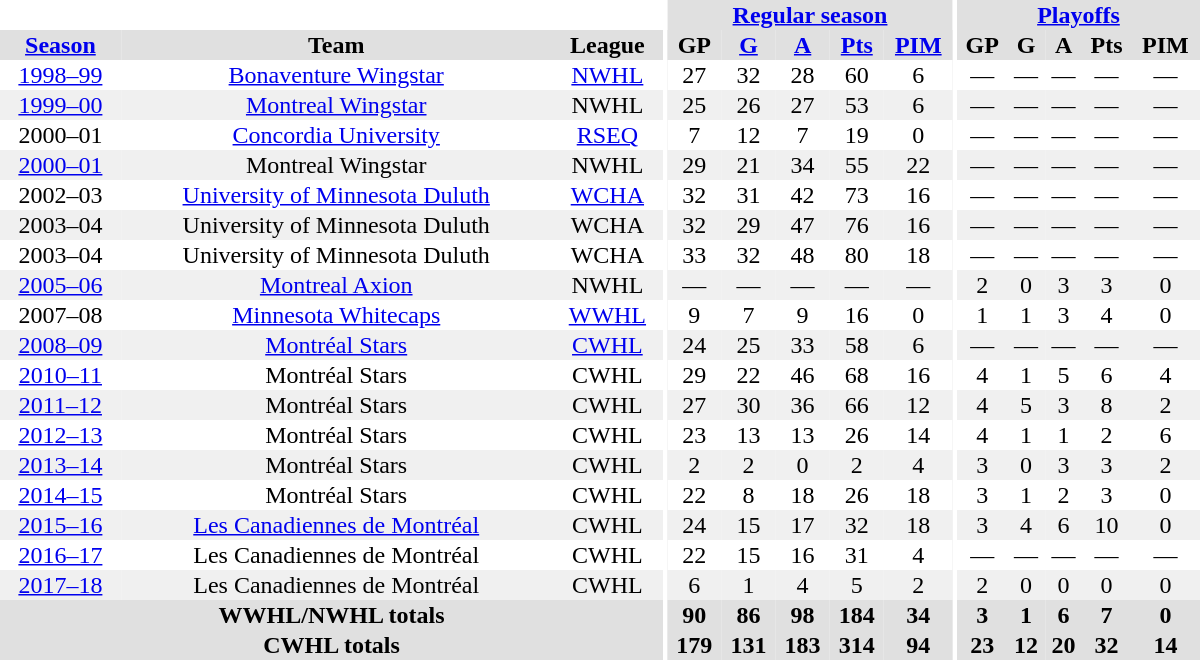<table border="0" cellpadding="1" cellspacing="0" style="text-align:center; width:50em">
<tr bgcolor="#e0e0e0">
<th colspan="3" bgcolor="#ffffff"></th>
<th rowspan="100" bgcolor="#ffffff"></th>
<th colspan="5"><a href='#'>Regular season</a></th>
<th rowspan="100" bgcolor="#ffffff"></th>
<th colspan="5"><a href='#'>Playoffs</a></th>
</tr>
<tr bgcolor="#e0e0e0">
<th><a href='#'>Season</a></th>
<th>Team</th>
<th>League</th>
<th>GP</th>
<th><a href='#'>G</a></th>
<th><a href='#'>A</a></th>
<th><a href='#'>Pts</a></th>
<th><a href='#'>PIM</a></th>
<th>GP</th>
<th>G</th>
<th>A</th>
<th>Pts</th>
<th>PIM</th>
</tr>
<tr>
<td><a href='#'>1998–99</a></td>
<td><a href='#'>Bonaventure Wingstar</a></td>
<td><a href='#'>NWHL</a></td>
<td>27</td>
<td>32</td>
<td>28</td>
<td>60</td>
<td>6</td>
<td>—</td>
<td>—</td>
<td>—</td>
<td>—</td>
<td>—</td>
</tr>
<tr style="background:#f0f0f0;">
<td><a href='#'>1999–00</a></td>
<td><a href='#'>Montreal Wingstar</a></td>
<td>NWHL</td>
<td>25</td>
<td>26</td>
<td>27</td>
<td>53</td>
<td>6</td>
<td>—</td>
<td>—</td>
<td>—</td>
<td>—</td>
<td>—</td>
</tr>
<tr>
<td>2000–01</td>
<td><a href='#'>Concordia University</a></td>
<td><a href='#'>RSEQ</a></td>
<td>7</td>
<td>12</td>
<td>7</td>
<td>19</td>
<td>0</td>
<td>—</td>
<td>—</td>
<td>—</td>
<td>—</td>
<td>—</td>
</tr>
<tr style="background:#f0f0f0;">
<td><a href='#'>2000–01</a></td>
<td>Montreal Wingstar</td>
<td>NWHL</td>
<td>29</td>
<td>21</td>
<td>34</td>
<td>55</td>
<td>22</td>
<td>—</td>
<td>—</td>
<td>—</td>
<td>—</td>
<td>—</td>
</tr>
<tr>
<td>2002–03</td>
<td><a href='#'>University of Minnesota Duluth</a></td>
<td><a href='#'>WCHA</a></td>
<td>32</td>
<td>31</td>
<td>42</td>
<td>73</td>
<td>16</td>
<td>—</td>
<td>—</td>
<td>—</td>
<td>—</td>
<td>—</td>
</tr>
<tr style="background:#f0f0f0;">
<td>2003–04</td>
<td>University of Minnesota Duluth</td>
<td>WCHA</td>
<td>32</td>
<td>29</td>
<td>47</td>
<td>76</td>
<td>16</td>
<td>—</td>
<td>—</td>
<td>—</td>
<td>—</td>
<td>—</td>
</tr>
<tr>
<td>2003–04</td>
<td>University of Minnesota Duluth</td>
<td>WCHA</td>
<td>33</td>
<td>32</td>
<td>48</td>
<td>80</td>
<td>18</td>
<td>—</td>
<td>—</td>
<td>—</td>
<td>—</td>
<td>—</td>
</tr>
<tr style="background:#f0f0f0;">
<td><a href='#'>2005–06</a></td>
<td><a href='#'>Montreal Axion</a></td>
<td>NWHL</td>
<td>—</td>
<td>—</td>
<td>—</td>
<td>—</td>
<td>—</td>
<td>2</td>
<td>0</td>
<td>3</td>
<td>3</td>
<td>0</td>
</tr>
<tr>
<td>2007–08</td>
<td><a href='#'>Minnesota Whitecaps</a></td>
<td><a href='#'>WWHL</a></td>
<td>9</td>
<td>7</td>
<td>9</td>
<td>16</td>
<td>0</td>
<td>1</td>
<td>1</td>
<td>3</td>
<td>4</td>
<td>0</td>
</tr>
<tr style="background:#f0f0f0;">
<td><a href='#'>2008–09</a></td>
<td><a href='#'>Montréal Stars</a></td>
<td><a href='#'>CWHL</a></td>
<td>24</td>
<td>25</td>
<td>33</td>
<td>58</td>
<td>6</td>
<td>—</td>
<td>—</td>
<td>—</td>
<td>—</td>
<td>—</td>
</tr>
<tr>
<td><a href='#'>2010–11</a></td>
<td>Montréal Stars</td>
<td>CWHL</td>
<td>29</td>
<td>22</td>
<td>46</td>
<td>68</td>
<td>16</td>
<td>4</td>
<td>1</td>
<td>5</td>
<td>6</td>
<td>4</td>
</tr>
<tr style="background:#f0f0f0;">
<td><a href='#'>2011–12</a></td>
<td>Montréal Stars</td>
<td>CWHL</td>
<td>27</td>
<td>30</td>
<td>36</td>
<td>66</td>
<td>12</td>
<td>4</td>
<td>5</td>
<td>3</td>
<td>8</td>
<td>2</td>
</tr>
<tr>
<td><a href='#'>2012–13</a></td>
<td>Montréal Stars</td>
<td>CWHL</td>
<td>23</td>
<td>13</td>
<td>13</td>
<td>26</td>
<td>14</td>
<td>4</td>
<td>1</td>
<td>1</td>
<td>2</td>
<td>6</td>
</tr>
<tr style="background:#f0f0f0;">
<td><a href='#'>2013–14</a></td>
<td>Montréal Stars</td>
<td>CWHL</td>
<td>2</td>
<td>2</td>
<td>0</td>
<td>2</td>
<td>4</td>
<td>3</td>
<td>0</td>
<td>3</td>
<td>3</td>
<td>2</td>
</tr>
<tr>
<td><a href='#'>2014–15</a></td>
<td>Montréal Stars</td>
<td>CWHL</td>
<td>22</td>
<td>8</td>
<td>18</td>
<td>26</td>
<td>18</td>
<td>3</td>
<td>1</td>
<td>2</td>
<td>3</td>
<td>0</td>
</tr>
<tr style="background:#f0f0f0;">
<td><a href='#'>2015–16</a></td>
<td><a href='#'>Les Canadiennes de Montréal</a></td>
<td>CWHL</td>
<td>24</td>
<td>15</td>
<td>17</td>
<td>32</td>
<td>18</td>
<td>3</td>
<td>4</td>
<td>6</td>
<td>10</td>
<td>0</td>
</tr>
<tr>
<td><a href='#'>2016–17</a></td>
<td>Les Canadiennes de Montréal</td>
<td>CWHL</td>
<td>22</td>
<td>15</td>
<td>16</td>
<td>31</td>
<td>4</td>
<td>—</td>
<td>—</td>
<td>—</td>
<td>—</td>
<td>—</td>
</tr>
<tr style="background:#f0f0f0;">
<td><a href='#'>2017–18</a></td>
<td>Les Canadiennes de Montréal</td>
<td>CWHL</td>
<td>6</td>
<td>1</td>
<td>4</td>
<td>5</td>
<td>2</td>
<td>2</td>
<td>0</td>
<td>0</td>
<td>0</td>
<td>0</td>
</tr>
<tr style="text-align:center; background:#e0e0e0;">
<th colspan="3">WWHL/NWHL totals</th>
<th>90</th>
<th>86</th>
<th>98</th>
<th>184</th>
<th>34</th>
<th>3</th>
<th>1</th>
<th>6</th>
<th>7</th>
<th>0</th>
</tr>
<tr style="text-align:center; background:#e0e0e0;">
<th colspan="3">CWHL totals</th>
<th>179</th>
<th>131</th>
<th>183</th>
<th>314</th>
<th>94</th>
<th>23</th>
<th>12</th>
<th>20</th>
<th>32</th>
<th>14</th>
</tr>
</table>
